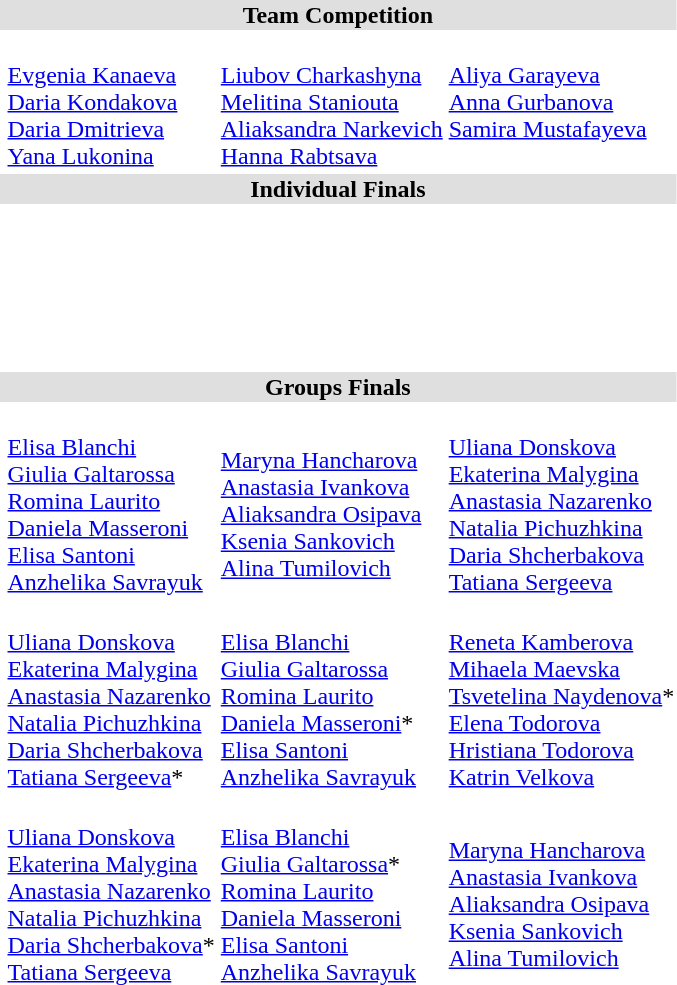<table>
<tr bgcolor="DFDFDF">
<td colspan="4" align="center"><strong>Team Competition</strong></td>
</tr>
<tr>
<th scope=row style="text-align:left"><br></th>
<td valign="top"><strong></strong><br><a href='#'>Evgenia Kanaeva</a><br><a href='#'>Daria Kondakova</a><br><a href='#'>Daria Dmitrieva</a><br><a href='#'>Yana Lukonina</a></td>
<td valign="top"><strong></strong><br><a href='#'>Liubov Charkashyna</a><br><a href='#'>Melitina Staniouta</a><br><a href='#'>Aliaksandra Narkevich</a><br><a href='#'>Hanna Rabtsava</a></td>
<td valign="top"><strong></strong><br><a href='#'>Aliya Garayeva</a><br><a href='#'>Anna Gurbanova</a><br><a href='#'>Samira Mustafayeva</a></td>
</tr>
<tr bgcolor="DFDFDF">
<td colspan="4" align="center"><strong>Individual Finals</strong></td>
</tr>
<tr>
<th scope=row style="text-align:left"><br></th>
<td></td>
<td></td>
<td></td>
</tr>
<tr>
<th scope=row style="text-align:left"><br></th>
<td></td>
<td></td>
<td></td>
</tr>
<tr>
<th scope=row style="text-align:left"><br></th>
<td></td>
<td></td>
<td></td>
</tr>
<tr>
<th scope=row style="text-align:left"><br></th>
<td></td>
<td></td>
<td></td>
</tr>
<tr>
<th scope=row style="text-align:left"><br></th>
<td></td>
<td></td>
<td></td>
</tr>
<tr bgcolor="DFDFDF">
<td colspan="4" align="center"><strong>Groups Finals</strong></td>
</tr>
<tr>
<th scope=row style="text-align:left"><br></th>
<td><br><a href='#'>Elisa Blanchi</a><br><a href='#'>Giulia Galtarossa</a><br><a href='#'>Romina Laurito</a><br><a href='#'>Daniela Masseroni</a><br><a href='#'>Elisa Santoni</a><br><a href='#'>Anzhelika Savrayuk</a></td>
<td><br><a href='#'>Maryna Hancharova</a><br><a href='#'>Anastasia Ivankova</a><br><a href='#'>Aliaksandra Osipava</a><br><a href='#'>Ksenia Sankovich</a><br><a href='#'>Alina Tumilovich</a></td>
<td><br><a href='#'>Uliana Donskova</a><br><a href='#'>Ekaterina Malygina</a><br><a href='#'>Anastasia Nazarenko</a><br><a href='#'>Natalia Pichuzhkina</a><br><a href='#'>Daria Shcherbakova</a><br><a href='#'>Tatiana Sergeeva</a></td>
</tr>
<tr>
<th scope=row style="text-align:left"><br></th>
<td><br><a href='#'>Uliana Donskova</a><br><a href='#'>Ekaterina Malygina</a><br><a href='#'>Anastasia Nazarenko</a><br><a href='#'>Natalia Pichuzhkina</a><br><a href='#'>Daria Shcherbakova</a><br><a href='#'>Tatiana Sergeeva</a>*</td>
<td><br><a href='#'>Elisa Blanchi</a><br><a href='#'>Giulia Galtarossa</a><br><a href='#'>Romina Laurito</a><br><a href='#'>Daniela Masseroni</a>*<br><a href='#'>Elisa Santoni</a><br><a href='#'>Anzhelika Savrayuk</a></td>
<td><br><a href='#'>Reneta Kamberova</a><br><a href='#'>Mihaela Maevska</a><br><a href='#'>Tsvetelina Naydenova</a>*<br><a href='#'>Elena Todorova</a><br><a href='#'>Hristiana Todorova</a><br><a href='#'>Katrin Velkova</a></td>
</tr>
<tr>
<th scope=row style="text-align:left"><br></th>
<td><br><a href='#'>Uliana Donskova</a><br><a href='#'>Ekaterina Malygina</a><br><a href='#'>Anastasia Nazarenko</a><br><a href='#'>Natalia Pichuzhkina</a><br><a href='#'>Daria Shcherbakova</a>*<br><a href='#'>Tatiana Sergeeva</a></td>
<td><br><a href='#'>Elisa Blanchi</a><br><a href='#'>Giulia Galtarossa</a>*<br><a href='#'>Romina Laurito</a><br><a href='#'>Daniela Masseroni</a><br><a href='#'>Elisa Santoni</a><br><a href='#'>Anzhelika Savrayuk</a></td>
<td><br><a href='#'>Maryna Hancharova</a><br><a href='#'>Anastasia Ivankova</a><br><a href='#'>Aliaksandra Osipava</a><br><a href='#'>Ksenia Sankovich</a><br><a href='#'>Alina Tumilovich</a></td>
</tr>
</table>
